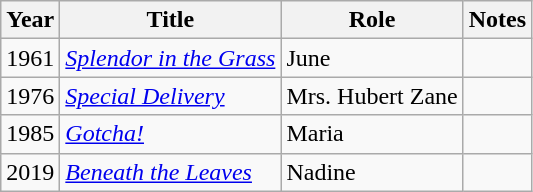<table class="wikitable">
<tr>
<th>Year</th>
<th>Title</th>
<th>Role</th>
<th>Notes</th>
</tr>
<tr>
<td>1961</td>
<td><em><a href='#'>Splendor in the Grass</a></em></td>
<td>June</td>
<td></td>
</tr>
<tr>
<td>1976</td>
<td><em><a href='#'>Special Delivery</a></em></td>
<td>Mrs. Hubert Zane</td>
<td></td>
</tr>
<tr>
<td>1985</td>
<td><em><a href='#'>Gotcha!</a></em></td>
<td>Maria</td>
<td></td>
</tr>
<tr>
<td>2019</td>
<td><em><a href='#'>Beneath the Leaves</a></em></td>
<td>Nadine</td>
<td></td>
</tr>
</table>
